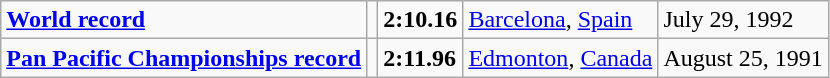<table class="wikitable">
<tr>
<td><strong><a href='#'>World record</a></strong></td>
<td></td>
<td><strong>2:10.16</strong></td>
<td><a href='#'>Barcelona</a>, <a href='#'>Spain</a></td>
<td>July 29, 1992</td>
</tr>
<tr>
<td><strong><a href='#'>Pan Pacific Championships record</a></strong></td>
<td></td>
<td><strong>2:11.96</strong></td>
<td><a href='#'>Edmonton</a>, <a href='#'>Canada</a></td>
<td>August 25, 1991</td>
</tr>
</table>
